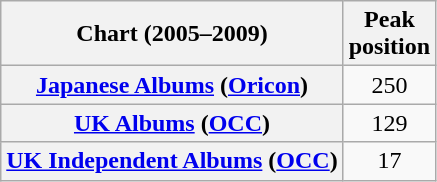<table class="wikitable sortable plainrowheaders" style="text-align:center">
<tr>
<th scope="col">Chart (2005–2009)</th>
<th scope="col">Peak<br>position</th>
</tr>
<tr>
<th scope="row"><a href='#'>Japanese Albums</a> (<a href='#'>Oricon</a>)</th>
<td>250</td>
</tr>
<tr>
<th scope="row"><a href='#'>UK Albums</a> (<a href='#'>OCC</a>)</th>
<td>129</td>
</tr>
<tr>
<th scope="row"><a href='#'>UK Independent Albums</a> (<a href='#'>OCC</a>)</th>
<td>17</td>
</tr>
</table>
